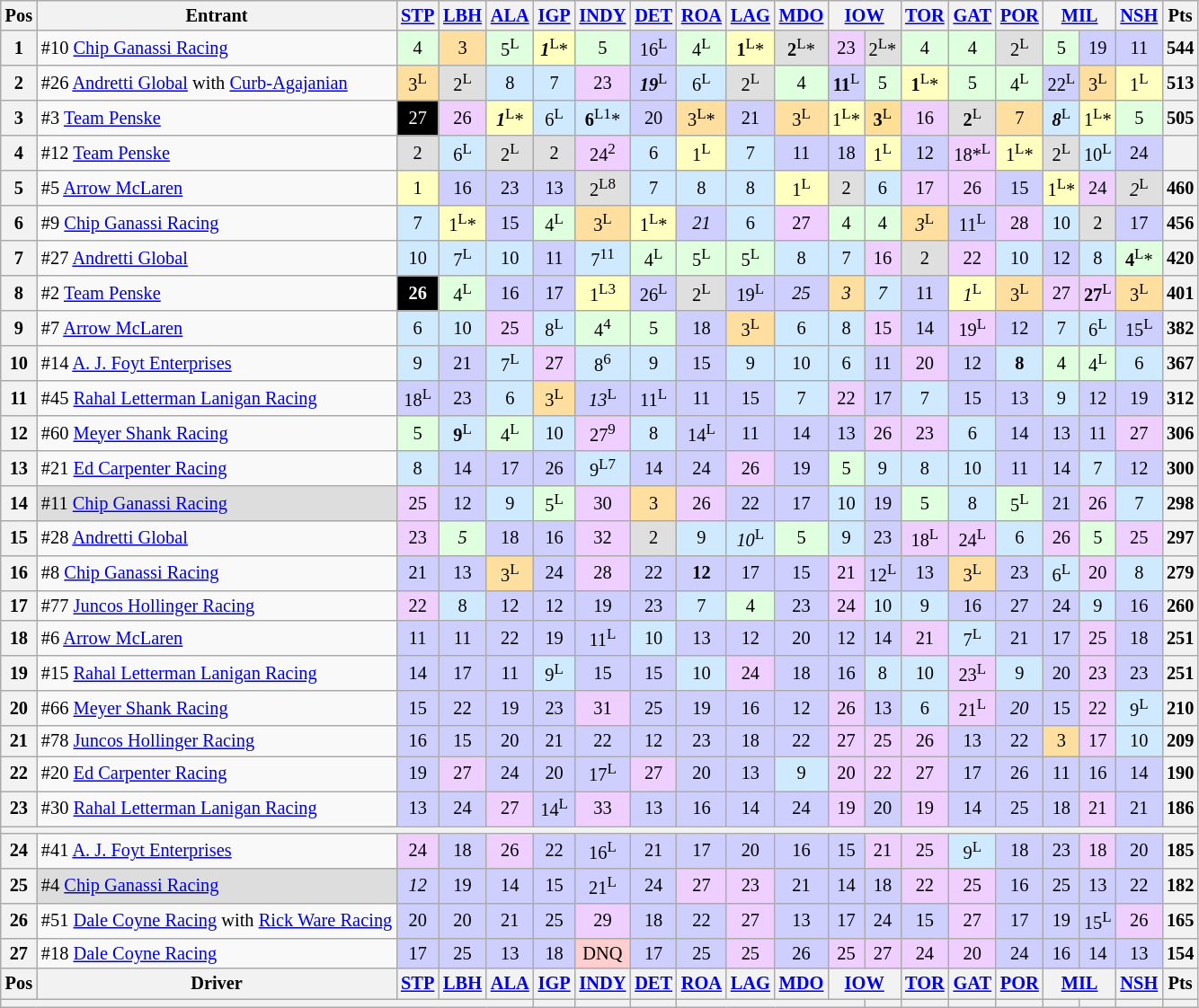<table class="wikitable" style="font-size:85%;text-align:center">
<tr>
<th>Pos</th>
<th>Entrant</th>
<th><a href='#'>STP</a></th>
<th><a href='#'>LBH</a></th>
<th><a href='#'>ALA</a></th>
<th><a href='#'>IGP</a></th>
<th><a href='#'>INDY</a></th>
<th><a href='#'>DET</a></th>
<th><a href='#'>ROA</a></th>
<th><a href='#'>LAG</a></th>
<th><a href='#'>MDO</a></th>
<th colspan="2"><a href='#'>IOW</a></th>
<th><a href='#'>TOR</a></th>
<th><a href='#'>GAT</a></th>
<th><a href='#'>POR</a></th>
<th colspan="2"><a href='#'>MIL</a></th>
<th><a href='#'>NSH</a></th>
<th>Pts</th>
</tr>
<tr>
<th>1</th>
<td align="left">#10 <a href='#'>Chip Ganassi Racing</a></td>
<td style="background:#DFFFDF;">4</td>
<td style="background:#FFDF9F;">3</td>
<td style="background:#DFFFDF;">5<sup>L</sup></td>
<td style="background:#FFFFBF;"><strong><em>1</em></strong><sup>L</sup>*</td>
<td style="background:#DFFFDF;">5</td>
<td style="background:#CFCFFF;">16<sup>L</sup></td>
<td style="background:#DFFFDF;">4<sup>L</sup></td>
<td style="background:#FFFFBF;"><strong>1</strong><sup>L</sup>*</td>
<td style="background:#DFDFDF;"><strong>2</strong><sup>L</sup>*</td>
<td style="background:#EFCFFF;">23</td>
<td style="background:#DFDFDF;">2<sup>L</sup>*</td>
<td style="background:#DFFFDF;">4</td>
<td style="background:#DFFFDF;">4</td>
<td style="background:#DFDFDF;">2<sup>L</sup></td>
<td style="background:#DFFFDF;">5</td>
<td style="background:#CFCFFF;">19</td>
<td style="background:#CFCFFF;">11</td>
<th>544</th>
</tr>
<tr>
<th>2</th>
<td align="left">#26 <a href='#'>Andretti Global</a> with <a href='#'>Curb-Agajanian</a></td>
<td style="background:#FFDF9F;">3<sup>L</sup></td>
<td style="background:#DFDFDF;">2<sup>L</sup></td>
<td style="background:#CFEAFF;">8</td>
<td style="background:#CFEAFF;">7</td>
<td style="background:#EFCFFF;">23</td>
<td style="background:#CFCFFF;"><strong><em>19</em></strong><sup>L</sup></td>
<td style="background:#CFEAFF;">6<sup>L</sup></td>
<td style="background:#DFDFDF;">2<sup>L</sup></td>
<td style="background:#DFFFDF;">4</td>
<td style="background:#CFCFFF;"><strong>11</strong><sup>L</sup></td>
<td style="background:#DFFFDF;">5</td>
<td style="background:#FFFFBF;"><strong>1</strong><sup>L</sup>*</td>
<td style="background:#DFFFDF;">5</td>
<td style="background:#DFFFDF;">4<sup>L</sup></td>
<td style="background:#CFCFFF;">22<sup>L</sup></td>
<td style="background:#FFDF9F;">3<sup>L</sup></td>
<td style="background:#FFFFBF;">1<sup>L</sup></td>
<th>513</th>
</tr>
<tr>
<th>3</th>
<td align="left">#3 <a href='#'>Team Penske</a></td>
<td style="background:#000000; color:white;">27</td>
<td style="background:#EFCFFF;">26</td>
<td style="background:#FFFFBF;"><strong><em>1</em></strong><sup>L</sup>*</td>
<td style="background:#CFEAFF;">6<sup>L</sup></td>
<td style="background:#CFEAFF;"><strong>6</strong><sup>L1</sup>*</td>
<td style="background:#CFCFFF;">20</td>
<td style="background:#FFDF9F;">3<sup>L</sup>*</td>
<td style="background:#CFCFFF;">21</td>
<td style="background:#FFDF9F;">3<sup>L</sup></td>
<td style="background:#FFFFBF;">1<sup>L</sup>*</td>
<td style="background:#FFDF95;"><strong>3</strong><sup>L</sup></td>
<td style="background:#EFCFFF;">16</td>
<td style="background:#DFDFDF;"><strong>2</strong><sup>L</sup></td>
<td style="background:#FFDF9F;">7</td>
<td style="background:#CFEAFF;"><strong><em>8</em></strong><sup>L</sup></td>
<td style="background:#FFFFBF;">1<sup>L</sup>*</td>
<td style="background:#DFFFDF;">5</td>
<th>505</th>
</tr>
<tr>
<th>4</th>
<td align="left">#12 <a href='#'>Team Penske</a></td>
<td style="background:#DFDFDF;">2</td>
<td style="background:#CFEAFF;">6<sup>L</sup></td>
<td style="background:#DFDFDF;">2<sup>L</sup></td>
<td style="background:#DFDFDF;">2</td>
<td style="background:#EFCFFF;">24<sup>2</sup></td>
<td style="background:#CFEAFF;">6</td>
<td style="background:#FFFFBF;">1<sup>L</sup></td>
<td style="background:#CFEAFF;">7</td>
<td style="background:#CFCFFF;">11</td>
<td style="background:#CFCFFF;">18</td>
<td style="background:#FFFFBF;">1<sup>L</sup></td>
<td style="background:#CFCFFF;">12</td>
<td style="background:#EFCFFF;">18*<sup>L</sup></td>
<td style="background:#FFFFBF;">1<sup>L</sup>*</td>
<td style="background:#DFDFDF;">2<sup>L</sup></td>
<td style="background:#CFEAFF;">10<sup>L</sup></td>
<td style="background:#CFCFFF;">24</td>
<th></th>
</tr>
<tr>
<th>5</th>
<td align="left">#5 <a href='#'>Arrow McLaren</a></td>
<td style="background:#FFFFBF;">1</td>
<td style="background:#CFCFFF;">16</td>
<td style="background:#CFCFFF;">23</td>
<td style="background:#CFCFFF;">13</td>
<td style="background:#DFDFDF;">2<sup>L8</sup></td>
<td style="background:#CFEAFF;">7</td>
<td style="background:#CFEAFF;">8</td>
<td style="background:#CFEAFF;">8</td>
<td style="background:#FFFFBF;">1<sup>L</sup></td>
<td style="background:#DFDFDF;">2</td>
<td style="background:#CFEAFF;">6</td>
<td style="background:#EFCFFF;">17</td>
<td style="background:#EFCFFF;">26</td>
<td style="background:#CFCFFF;">15</td>
<td style="background:#FFFFBF;">1<sup>L</sup>*</td>
<td style="background:#EFCFFF;">24</td>
<td style="background:#DFDFDF;"><em>2</em><sup>L</sup></td>
<th>460</th>
</tr>
<tr>
<th>6</th>
<td align="left">#9 <a href='#'>Chip Ganassi Racing</a></td>
<td style="background:#CFEAFF;">7</td>
<td style="background:#FFFFBF;">1<sup>L</sup>*</td>
<td style="background:#CFCFFF;">15</td>
<td style="background:#DFFFDF;">4<sup>L</sup></td>
<td style="background:#FFDF9F;">3<sup>L</sup></td>
<td style="background:#FFFFBF;">1<sup>L</sup>*</td>
<td style="background:#CFCFFF;"><em>21</em></td>
<td style="background:#CFEAFF;">6</td>
<td style="background:#EFCFFF;">27</td>
<td style="background:#DFFFDF;">4</td>
<td style="background:#DFFFDF;">4</td>
<td style="background:#FFDF9F;"><em>3</em><sup>L</sup></td>
<td style="background:#CFCFFF;">11<sup>L</sup></td>
<td style="background:#EFCFFF;">28</td>
<td style="background:#CFEAFF;">10</td>
<td style="background:#DFDFDF;">2</td>
<td style="background:#CFCFFF;">17</td>
<th>456</th>
</tr>
<tr>
<th>7</th>
<td align="left">#27 <a href='#'>Andretti Global</a></td>
<td style="background:#CFEAFF;">10</td>
<td style="background:#CFEAFF;">7<sup>L</sup></td>
<td style="background:#CFEAFF;">10</td>
<td style="background:#CFCFFF;">11</td>
<td style="background:#CFEAFF;">7<sup>11</sup></td>
<td style="background:#DFFFDF;">4<sup>L</sup></td>
<td style="background:#DFFFDF;">5<sup>L</sup></td>
<td style="background:#DFFFDF;">5<sup>L</sup></td>
<td style="background:#CFEAFF;">8</td>
<td style="background:#CFEAFF;">7</td>
<td style="background:#EFCFFF;">16</td>
<td style="background:#DFDFDF;">2</td>
<td style="background:#EFCFFF;">22</td>
<td style="background:#CFEAFF;">10</td>
<td style="background:#CFCFFF;">12</td>
<td style="background:#CFEAFF;">8</td>
<td style="background:#DFFFDF;"><strong>4</strong><sup>L</sup>*</td>
<th>420</th>
</tr>
<tr>
<th>8</th>
<td align="left">#2 <a href='#'>Team Penske</a></td>
<td style="background:#000000; color:white;"><strong>26</strong></td>
<td style="background:#DFFFDF;">4<sup>L</sup></td>
<td style="background:#CFCFFF;">16</td>
<td style="background:#CFCFFF;">17</td>
<td style="background:#FFFFBF;">1<sup>L3</sup></td>
<td style="background:#CFCFFF;">26<sup>L</sup></td>
<td style="background:#DFDFDF;">2<sup>L</sup></td>
<td style="background:#CFCFFF;">19<sup>L</sup></td>
<td style="background:#CFCFFF;"><em>25</em></td>
<td style="background:#FFDF9F;"><em>3</em></td>
<td style="background:#CFEAFF;"><em>7</em></td>
<td style="background:#CFCFFF;">11</td>
<td style="background:#FFFFBF;"><em>1</em><sup>L</sup></td>
<td style="background:#FFDF9F;">3<sup>L</sup></td>
<td style="background:#EFCFFF;">27</td>
<td style="background:#EFCFFF;"><strong>27</strong><sup>L</sup></td>
<td style="background:#FFDF9F;">3<sup>L</sup></td>
<th>401</th>
</tr>
<tr>
<th>9</th>
<td align="left">#7 <a href='#'>Arrow McLaren</a></td>
<td style="background:#CFEAFF;">6</td>
<td style="background:#CFEAFF;">10</td>
<td style="background:#EFCFFF;">25</td>
<td style="background:#CFEAFF;">8<sup>L</sup></td>
<td style="background:#DFFFDF;">4<sup>4</sup></td>
<td style="background:#DFFFDF;">5</td>
<td style="background:#CFCFFF;">18</td>
<td style="background:#FFDF9F;">3<sup>L</sup></td>
<td style="background:#CFEAFF;">6</td>
<td style="background:#CFEAFF;">8</td>
<td style="background:#EFCFFF;">15</td>
<td style="background:#CFCFFF;">14</td>
<td style="background:#EFCFFF;">19<sup>L</sup></td>
<td style="background:#CFCFFF;">12</td>
<td style="background:#CFEAFF;">7</td>
<td style="background:#CFEAFF;">6<sup>L</sup></td>
<td style="background:#CFCFFF;">15<sup>L</sup></td>
<th>382</th>
</tr>
<tr>
<th>10</th>
<td align="left">#14 <a href='#'>A. J. Foyt Enterprises</a></td>
<td style="background:#CFEAFF;">9</td>
<td style="background:#CFCFFF;">21</td>
<td style="background:#CFEAFF;">7<sup>L</sup></td>
<td style="background:#EFCFFF;">27</td>
<td style="background:#CFEAFF;">8<sup>6</sup></td>
<td style="background:#CFEAFF;">9</td>
<td style="background:#CFCFFF;">15</td>
<td style="background:#CFEAFF;">9</td>
<td style="background:#CFEAFF;">10</td>
<td style="background:#CFEAFF;">6</td>
<td style="background:#CFCFFF;">11</td>
<td style="background:#EFCFFF;">20</td>
<td style="background:#CFCFFF;">12</td>
<td style="background:#CFEAFF;"><strong>8</strong></td>
<td style="background:#DFFFDF;">4</td>
<td style="background:#DFFFDF;">4<sup>L</sup></td>
<td style="background:#CFEAFF;">6</td>
<th>367</th>
</tr>
<tr>
<th>11</th>
<td align="left">#45 <a href='#'>Rahal Letterman Lanigan Racing</a></td>
<td style="background:#CFCFFF;">18<sup>L</sup></td>
<td style="background:#CFCFFF;">23</td>
<td style="background:#CFEAFF;">6</td>
<td style="background:#FFDF9F;">3<sup>L</sup></td>
<td style="background:#CFCFFF;"><em>13</em><sup>L</sup></td>
<td style="background:#CFCFFF;">11<sup>L</sup></td>
<td style="background:#CFCFFF;">11</td>
<td style="background:#CFCFFF;">15</td>
<td style="background:#CFEAFF;">7</td>
<td style="background:#EFCFFF;">22</td>
<td style="background:#CFCFFF;">17</td>
<td style="background:#CFEAFF;">7</td>
<td style="background:#CFCFFF;">15</td>
<td style="background:#CFCFFF;">13</td>
<td style="background:#CFEAFF;">9</td>
<td style="background:#CFCFFF;">12</td>
<td style="background:#CFCFFF;">19</td>
<th>312</th>
</tr>
<tr>
<th>12</th>
<td align="left">#60 <a href='#'>Meyer Shank Racing</a></td>
<td style="background:#DFFFDF;">5</td>
<td style="background:#CFEAFF;"><strong>9</strong><sup>L</sup></td>
<td style="background:#DFFFDF;">4<sup>L</sup></td>
<td style="background:#CFEAFF;">10</td>
<td style="background:#EFCFFF;">27<sup>9</sup></td>
<td style="background:#CFEAFF;">8</td>
<td style="background:#CFCFFF;">14<sup>L</sup></td>
<td style="background:#CFCFFF;">11</td>
<td style="background:#CFCFFF;">14</td>
<td style="background:#CFCFFF;">13</td>
<td style="background:#EFCFFF;">26</td>
<td style="background:#EFCFFF;">23</td>
<td style="background:#CFEAFF;">6</td>
<td style="background:#CFCFFF;">14</td>
<td style="background:#CFCFFF;">13</td>
<td style="background:#CFCFFF;">11</td>
<td style="background:#EFCFFF;">27</td>
<th>306</th>
</tr>
<tr>
<th>13</th>
<td align="left">#21 <a href='#'>Ed Carpenter Racing</a></td>
<td style="background:#CFEAFF;">8</td>
<td style="background:#CFCFFF;">14</td>
<td style="background:#CFCFFF;">17</td>
<td style="background:#CFCFFF;">26</td>
<td style="background:#CFEAFF;">9<sup>L7</sup></td>
<td style="background:#CFCFFF;">14</td>
<td style="background:#CFCFFF;">24</td>
<td style="background:#EFCFFF;">26</td>
<td style="background:#CFCFFF;">19</td>
<td style="background:#DFFFDF;">5</td>
<td style="background:#CFEAFF;">9</td>
<td style="background:#CFEAFF;">8</td>
<td style="background:#CFEAFF;">10</td>
<td style="background:#CFCFFF;">11</td>
<td style="background:#CFCFFF;">14</td>
<td style="background:#CFEAFF;">7</td>
<td style="background:#CFCFFF;">12</td>
<th>300</th>
</tr>
<tr>
<th>14</th>
<td align="left" bgcolor="#dddddd">#11 <a href='#'>Chip Ganassi Racing</a></td>
<td style="background:#EFCFFF;">25</td>
<td style="background:#CFCFFF;">12</td>
<td style="background:#CFEAFF;">9</td>
<td style="background:#DFFFDF;">5<sup>L</sup></td>
<td style="background:#EFCFFF;">30</td>
<td style="background:#FFDF9F;">3</td>
<td style="background:#EFCFFF;">26</td>
<td style="background:#CFCFFF;">22</td>
<td style="background:#CFCFFF;">17</td>
<td style="background:#CFEAFF;">10</td>
<td style="background:#CFCFFF;">19</td>
<td style="background:#DFFFDF;">5</td>
<td style="background:#CFEAFF;">8</td>
<td style="background:#DFFFDF;">5<sup>L</sup></td>
<td style="background:#CFCFFF;">21</td>
<td style="background:#EFCFFF;">26</td>
<td style="background:#CFEAFF;">7</td>
<th>298</th>
</tr>
<tr>
<th>15</th>
<td align="left">#28 <a href='#'>Andretti Global</a></td>
<td style="background:#EFCFFF;">23</td>
<td style="background:#DFFFDF;"><em>5</em></td>
<td style="background:#CFCFFF;">18</td>
<td style="background:#CFCFFF;">16</td>
<td style="background:#EFCFFF;">32</td>
<td style="background:#DFDFDF;">2</td>
<td style="background:#CFEAFF;">9</td>
<td style="background:#CFEAFF;"><em>10</em><sup>L</sup></td>
<td style="background:#DFFFDF;">5</td>
<td style="background:#CFEAFF;">9</td>
<td style="background:#CFCFFF;">23</td>
<td style="background:#EFCFFF;">18<sup>L</sup></td>
<td style="background:#EFCFFF;">24<sup>L</sup></td>
<td style="background:#CFEAFF;">6</td>
<td style="background:#EFCFFF;">26</td>
<td style="background:#DFFFDF;">5</td>
<td style="background:#EFCFFF;">25</td>
<th>297</th>
</tr>
<tr>
<th>16</th>
<td align="left">#8 <a href='#'>Chip Ganassi Racing</a></td>
<td style="background:#CFCFFF;">21</td>
<td style="background:#CFCFFF;">13</td>
<td style="background:#FFDF9F;">3<sup>L</sup></td>
<td style="background:#CFCFFF;">24</td>
<td style="background:#EFCFFF;">28</td>
<td style="background:#CFCFFF;">22</td>
<td style="background:#CFCFFF;"><strong>12</strong></td>
<td style="background:#CFCFFF;">17</td>
<td style="background:#CFCFFF;">15</td>
<td style="background:#EFCFFF;">21</td>
<td style="background:#CFCFFF;">12<sup>L</sup></td>
<td style="background:#CFCFFF;">13</td>
<td style="background:#FFDF9F;">3<sup>L</sup></td>
<td style="background:#CFCFFF;">23</td>
<td style="background:#CFEAFF;">6<sup>L</sup></td>
<td style="background:#EFCFFF;">20</td>
<td style="background:#CFEAFF;">8</td>
<th>279</th>
</tr>
<tr>
<th>17</th>
<td align="left">#77 <a href='#'>Juncos Hollinger Racing</a></td>
<td style="background:#EFCFFF;">22</td>
<td style="background:#CFEAFF;">8</td>
<td style="background:#CFCFFF;">12</td>
<td style="background:#CFCFFF;">12</td>
<td style="background:#CFCFFF;">19</td>
<td style="background:#CFCFFF;">23</td>
<td style="background:#CFEAFF;">7</td>
<td style="background:#DFFFDF;">4</td>
<td style="background:#CFCFFF;">23</td>
<td style="background:#EFCFFF;">24</td>
<td style="background:#CFEAFF;">10</td>
<td style="background:#CFEAFF;">9</td>
<td style="background:#CFCFFF;">16</td>
<td style="background:#CFCFFF;">27</td>
<td style="background:#CFCFFF;">24</td>
<td style="background:#CFEAFF;">9</td>
<td style="background:#CFCFFF;">16</td>
<th>260</th>
</tr>
<tr>
<th>18</th>
<td align="left">#6 <a href='#'>Arrow McLaren</a></td>
<td style="background:#CFCFFF;">11</td>
<td style="background:#CFCFFF;">11</td>
<td style="background:#CFCFFF;">22</td>
<td style="background:#CFCFFF;">19</td>
<td style="background:#CFCFFF;">11<sup>L</sup></td>
<td style="background:#CFEAFF;">10</td>
<td style="background:#CFCFFF;">13</td>
<td style="background:#CFCFFF;">12</td>
<td style="background:#CFCFFF;">20</td>
<td style="background:#CFCFFF;">12</td>
<td style="background:#CFCFFF;">14</td>
<td style="background:#EFCFFF;">21</td>
<td style="background:#CFEAFF;">7<sup>L</sup></td>
<td style="background:#CFCFFF;">21</td>
<td style="background:#CFCFFF;">17</td>
<td style="background:#EFCFFF;">25</td>
<td style="background:#CFCFFF;">18</td>
<th>251</th>
</tr>
<tr>
<th>19</th>
<td align="left">#15 <a href='#'>Rahal Letterman Lanigan Racing</a></td>
<td style="background:#CFCFFF;">14</td>
<td style="background:#CFCFFF;">17</td>
<td style="background:#CFCFFF;">11</td>
<td style="background:#CFEAFF;">9<sup>L</sup></td>
<td style="background:#CFCFFF;">15</td>
<td style="background:#CFCFFF;">15</td>
<td style="background:#CFEAFF;">10</td>
<td style="background:#EFCFFF;">24</td>
<td style="background:#CFCFFF;">18</td>
<td style="background:#CFCFFF;">16</td>
<td style="background:#CFEAFF;">8</td>
<td style="background:#CFEAFF;">10</td>
<td style="background:#EFCFFF;">23<sup>L</sup></td>
<td style="background:#CFEAFF;">9</td>
<td style="background:#CFCFFF;">20</td>
<td style="background:#EFCFFF;">23</td>
<td style="background:#CFCFFF;">23</td>
<th>251</th>
</tr>
<tr>
<th>20</th>
<td align="left">#66 <a href='#'>Meyer Shank Racing</a></td>
<td style="background:#CFCFFF;">15</td>
<td style="background:#CFCFFF;">22</td>
<td style="background:#CFCFFF;">19</td>
<td style="background:#CFCFFF;">23</td>
<td style="background:#EFCFFF;">31</td>
<td style="background:#CFCFFF;">25</td>
<td style="background:#CFCFFF;">19</td>
<td style="background:#CFCFFF;">16</td>
<td style="background:#CFCFFF;">12</td>
<td style="background:#EFCFFF;">26</td>
<td style="background:#CFCFFF;">13</td>
<td style="background:#CFEAFF;">6</td>
<td style="background:#EFCFFF;">21<sup>L</sup></td>
<td style="background:#CFCFFF;"><em>20</em></td>
<td style="background:#CFCFFF;">15</td>
<td style="background:#EFCFFF;">22</td>
<td style="background:#CFEAFF;">9<sup>L</sup></td>
<th>210</th>
</tr>
<tr>
<th>21</th>
<td align="left">#78 <a href='#'>Juncos Hollinger Racing</a></td>
<td style="background:#CFCFFF;">16</td>
<td style="background:#CFCFFF;">15</td>
<td style="background:#CFCFFF;">20</td>
<td style="background:#CFCFFF;">21</td>
<td style="background:#CFCFFF;">22</td>
<td style="background:#CFCFFF;">12</td>
<td style="background:#CFCFFF;">23</td>
<td style="background:#CFCFFF;">18</td>
<td style="background:#CFCFFF;">22</td>
<td style="background:#EFCFFF;">27</td>
<td style="background:#EFCFFF;">25</td>
<td style="background:#EFCFFF;">26</td>
<td style="background:#CFCFFF;">13</td>
<td style="background:#CFCFFF;">22</td>
<td style="background:#FFDF9F;">3</td>
<td style="background:#EFCFFF;">17</td>
<td style="background:#CFEAFF;">10</td>
<th>209</th>
</tr>
<tr>
<th>22</th>
<td align="left">#20 <a href='#'>Ed Carpenter Racing</a></td>
<td style="background:#CFCFFF;">19</td>
<td style="background:#EFCFFF;">27</td>
<td style="background:#CFCFFF;">24</td>
<td style="background:#CFCFFF;">20</td>
<td style="background:#CFCFFF;">17<sup>L</sup></td>
<td style="background:#EFCFFF;">27</td>
<td style="background:#CFCFFF;">20</td>
<td style="background:#CFCFFF;">13</td>
<td style="background:#CFEAFF;">9</td>
<td style="background:#EFCFFF;">20</td>
<td style="background:#EFCFFF;">22</td>
<td style="background:#EFCFFF;">27</td>
<td style="background:#CFCFFF;">17</td>
<td style="background:#CFCFFF;">26</td>
<td style="background:#CFCFFF;">11</td>
<td style="background:#CFCFFF;">16</td>
<td style="background:#CFCFFF;">14</td>
<th>190</th>
</tr>
<tr>
<th>23</th>
<td align="left">#30 <a href='#'>Rahal Letterman Lanigan Racing</a></td>
<td style="background:#CFCFFF;">13</td>
<td style="background:#CFCFFF;">24</td>
<td style="background:#EFCFFF;">27</td>
<td style="background:#CFCFFF;">14<sup>L</sup></td>
<td style="background:#EFCFFF;">33</td>
<td style="background:#CFCFFF;">13</td>
<td style="background:#CFCFFF;">16</td>
<td style="background:#CFCFFF;">14</td>
<td style="background:#CFCFFF;">24</td>
<td style="background:#EFCFFF;">19</td>
<td style="background:#CFCFFF;">20</td>
<td style="background:#EFCFFF;">19</td>
<td style="background:#CFCFFF;">14</td>
<td style="background:#CFCFFF;">25</td>
<td style="background:#CFCFFF;">18</td>
<td style="background:#EFCFFF;">21</td>
<td style="background:#CFCFFF;">21</td>
<th>186</th>
</tr>
<tr>
<th style="font-size: 80%;" colspan="99"></th>
</tr>
<tr>
<th>24</th>
<td align="left">#41 <a href='#'>A. J. Foyt Enterprises</a></td>
<td style="background:#EFCFFF;">24</td>
<td style="background:#CFCFFF;">18</td>
<td style="background:#EFCFFF;">26</td>
<td style="background:#CFCFFF;">22</td>
<td style="background:#CFCFFF;">16<sup>L</sup></td>
<td style="background:#CFCFFF;">21</td>
<td style="background:#CFCFFF;">17</td>
<td style="background:#CFCFFF;">20</td>
<td style="background:#CFCFFF;">16</td>
<td style="background:#CFCFFF;">15</td>
<td style="background:#EFCFFF;">21</td>
<td style="background:#EFCFFF;">25</td>
<td style="background:#CFEAFF;">9<sup>L</sup></td>
<td style="background:#CFCFFF;">18</td>
<td style="background:#CFCFFF;">23</td>
<td style="background:#EFCFFF;">18</td>
<td style="background:#CFCFFF;">20</td>
<th>185</th>
</tr>
<tr>
<th>25</th>
<td align="left" bgcolor="#dddddd">#4 <a href='#'>Chip Ganassi Racing</a></td>
<td style="background:#CFCFFF;"><em>12</em></td>
<td style="background:#CFCFFF;">19</td>
<td style="background:#CFCFFF;">14</td>
<td style="background:#CFCFFF;">15</td>
<td style="background:#CFCFFF;">21<sup>L</sup></td>
<td style="background:#CFCFFF;">24</td>
<td style="background:#EFCFFF;">27</td>
<td style="background:#EFCFFF;">23</td>
<td style="background:#CFCFFF;">21</td>
<td style="background:#CFCFFF;">14</td>
<td style="background:#CFCFFF;">18</td>
<td style="background:#EFCFFF;">22</td>
<td style="background:#EFCFFF;">25</td>
<td style="background:#CFCFFF;">16</td>
<td style="background:#CFCFFF;">25</td>
<td style="background:#CFCFFF;">13</td>
<td style="background:#CFCFFF;">22</td>
<th>182</th>
</tr>
<tr>
<th>26</th>
<td align="left">#51 <a href='#'>Dale Coyne Racing</a> with <a href='#'>Rick Ware Racing</a></td>
<td style="background:#CFCFFF;">20</td>
<td style="background:#CFCFFF;">20</td>
<td style="background:#CFCFFF;">21</td>
<td style="background:#CFCFFF;">25</td>
<td style="background:#EFCFFF;">29</td>
<td style="background:#CFCFFF;">18</td>
<td style="background:#CFCFFF;">22</td>
<td style="background:#EFCFFF;">27</td>
<td style="background:#CFCFFF;">13</td>
<td style="background:#CFCFFF;">17</td>
<td style="background:#CFCFFF;">24</td>
<td style="background:#CFCFFF;">15</td>
<td style="background:#EFCFFF;">27</td>
<td style="background:#CFCFFF;">17</td>
<td style="background:#CFCFFF;">19</td>
<td style="background:#CFCFFF;">15<sup>L</sup></td>
<td style="background:#EFCFFF;">26</td>
<th>165</th>
</tr>
<tr>
<th>27</th>
<td align="left">#18 <a href='#'>Dale Coyne Racing</a></td>
<td style="background:#CFCFFF;">17</td>
<td style="background:#CFCFFF;">25</td>
<td style="background:#CFCFFF;">13</td>
<td style="background:#CFCFFF;">18</td>
<td style="background:#FFCFCF;">DNQ</td>
<td style="background:#CFCFFF;">17</td>
<td style="background:#CFCFFF;">25</td>
<td style="background:#EFCFFF;">25</td>
<td style="background:#CFCFFF;">26</td>
<td style="background:#EFCFFF;">25</td>
<td style="background:#EFCFFF;">27</td>
<td style="background:#EFCFFF;">24</td>
<td style="background:#EFCFFF;">20</td>
<td style="background:#CFCFFF;">24</td>
<td style="background:#CFCFFF;">16</td>
<td style="background:#CFCFFF;">14</td>
<td style="background:#CFCFFF;">13</td>
<th>154</th>
</tr>
<tr>
<th>Pos</th>
<th>Driver</th>
<th><a href='#'>STP</a></th>
<th><a href='#'>LBH</a></th>
<th><a href='#'>ALA</a></th>
<th><a href='#'>IGP</a></th>
<th><a href='#'>INDY</a></th>
<th><a href='#'>DET</a></th>
<th><a href='#'>ROA</a></th>
<th><a href='#'>LAG</a></th>
<th><a href='#'>MDO</a></th>
<th colspan="2"><a href='#'>IOW</a></th>
<th><a href='#'>TOR</a></th>
<th><a href='#'>GAT</a></th>
<th><a href='#'>POR</a></th>
<th colspan="2"><a href='#'>MIL</a></th>
<th><a href='#'>NSH</a></th>
<th>Pts</th>
</tr>
<tr>
<th colspan=5></th>
<th></th>
<th></th>
<th></th>
<th colspan=4></th>
<th></th>
<th></th>
<th></th>
<th></th>
<th></th>
<th></th>
<th></th>
<th colspan=99></th>
</tr>
</table>
